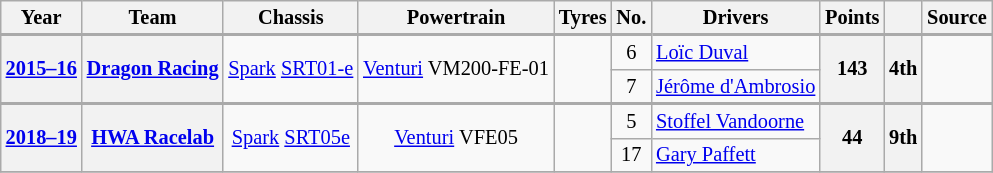<table class="wikitable" style="font-size: 85%; text-align:center;">
<tr>
<th valign="middle">Year</th>
<th valign="middle">Team</th>
<th valign="middle">Chassis</th>
<th valign="middle">Powertrain</th>
<th valign="middle">Tyres</th>
<th rowspan=2 valign="middle" style="border-bottom:2px solid #aaaaaa">No.</th>
<th rowspan=2 valign="middle" style="border-bottom:2px solid #aaaaaa">Drivers</th>
<th valign="middle">Points</th>
<th></th>
<th valign="middle">Source</th>
</tr>
<tr style="border-top:2px solid #aaaaaa">
<th rowspan=3><a href='#'>2015–16</a></th>
<th rowspan=3> <a href='#'>Dragon Racing</a></th>
<td rowspan=3><a href='#'>Spark</a> <a href='#'>SRT01-e</a></td>
<td rowspan=3><a href='#'>Venturi</a> VM200-FE-01</td>
<td rowspan=3></td>
<th rowspan=3>143</th>
<th rowspan=3>4th</th>
<td rowspan=3></td>
</tr>
<tr>
<td>6</td>
<td align=left> <a href='#'>Loïc Duval</a></td>
</tr>
<tr>
<td>7</td>
<td align=left> <a href='#'>Jérôme d'Ambrosio</a></td>
</tr>
<tr style="border-top:2px solid #aaaaaa">
<th rowspan=2><a href='#'>2018–19</a></th>
<th rowspan=2> <a href='#'>HWA Racelab</a></th>
<td rowspan=2><a href='#'>Spark</a> <a href='#'>SRT05e</a></td>
<td rowspan=2><a href='#'>Venturi</a> VFE05</td>
<td rowspan=2></td>
<td>5</td>
<td align="left"> <a href='#'>Stoffel Vandoorne</a></td>
<th rowspan=2>44</th>
<th rowspan=2>9th</th>
<td rowspan=2></td>
</tr>
<tr>
<td>17</td>
<td align="left"> <a href='#'>Gary Paffett</a></td>
</tr>
<tr>
</tr>
</table>
